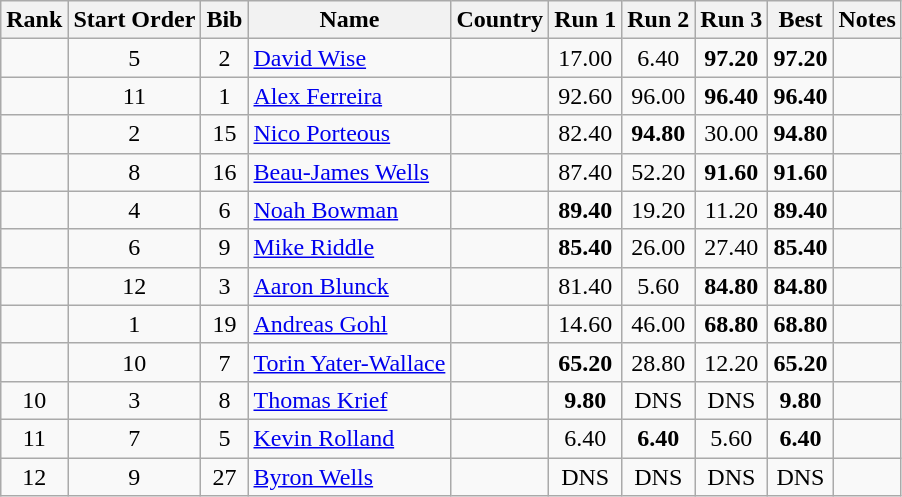<table class="wikitable sortable" style="text-align:center">
<tr>
<th>Rank</th>
<th>Start Order</th>
<th>Bib</th>
<th>Name</th>
<th>Country</th>
<th>Run 1</th>
<th>Run 2</th>
<th>Run 3</th>
<th>Best</th>
<th>Notes</th>
</tr>
<tr>
<td></td>
<td>5</td>
<td>2</td>
<td align="left"><a href='#'>David Wise</a></td>
<td align="left"></td>
<td>17.00</td>
<td>6.40</td>
<td><strong>97.20</strong></td>
<td><strong>97.20</strong></td>
<td></td>
</tr>
<tr>
<td></td>
<td>11</td>
<td>1</td>
<td align="left"><a href='#'>Alex Ferreira</a></td>
<td align="left"></td>
<td>92.60</td>
<td>96.00</td>
<td><strong>96.40</strong></td>
<td><strong>96.40</strong></td>
<td></td>
</tr>
<tr>
<td></td>
<td>2</td>
<td>15</td>
<td align="left"><a href='#'>Nico Porteous</a></td>
<td align="left"></td>
<td>82.40</td>
<td><strong>94.80</strong></td>
<td>30.00</td>
<td><strong>94.80</strong></td>
<td></td>
</tr>
<tr>
<td></td>
<td>8</td>
<td>16</td>
<td align="left"><a href='#'>Beau-James Wells</a></td>
<td align="left"></td>
<td>87.40</td>
<td>52.20</td>
<td><strong>91.60</strong></td>
<td><strong>91.60</strong></td>
<td></td>
</tr>
<tr>
<td></td>
<td>4</td>
<td>6</td>
<td align="left"><a href='#'>Noah Bowman</a></td>
<td align="left"></td>
<td><strong>89.40</strong></td>
<td>19.20</td>
<td>11.20</td>
<td><strong>89.40</strong></td>
<td></td>
</tr>
<tr>
<td></td>
<td>6</td>
<td>9</td>
<td align="left"><a href='#'>Mike Riddle</a></td>
<td align="left"></td>
<td><strong>85.40</strong></td>
<td>26.00</td>
<td>27.40</td>
<td><strong>85.40</strong></td>
<td></td>
</tr>
<tr>
<td></td>
<td>12</td>
<td>3</td>
<td align="left"><a href='#'>Aaron Blunck</a></td>
<td align="left"></td>
<td>81.40</td>
<td>5.60</td>
<td><strong>84.80</strong></td>
<td><strong>84.80</strong></td>
<td></td>
</tr>
<tr>
<td></td>
<td>1</td>
<td>19</td>
<td align="left"><a href='#'>Andreas Gohl</a></td>
<td align="left"></td>
<td>14.60</td>
<td>46.00</td>
<td><strong>68.80</strong></td>
<td><strong>68.80</strong></td>
<td></td>
</tr>
<tr>
<td></td>
<td>10</td>
<td>7</td>
<td align="left"><a href='#'>Torin Yater-Wallace</a></td>
<td align="left"></td>
<td><strong>65.20</strong></td>
<td>28.80</td>
<td>12.20</td>
<td><strong>65.20</strong></td>
<td></td>
</tr>
<tr>
<td>10</td>
<td>3</td>
<td>8</td>
<td align="left"><a href='#'>Thomas Krief</a></td>
<td align="left"></td>
<td><strong>9.80</strong></td>
<td>DNS</td>
<td>DNS</td>
<td><strong>9.80</strong></td>
<td></td>
</tr>
<tr>
<td>11</td>
<td>7</td>
<td>5</td>
<td align="left"><a href='#'>Kevin Rolland</a></td>
<td align="left"></td>
<td>6.40</td>
<td><strong>6.40</strong></td>
<td>5.60</td>
<td><strong>6.40</strong></td>
<td></td>
</tr>
<tr>
<td>12</td>
<td>9</td>
<td>27</td>
<td align="left"><a href='#'>Byron Wells</a></td>
<td align="left"></td>
<td>DNS</td>
<td>DNS</td>
<td>DNS</td>
<td>DNS</td>
<td></td>
</tr>
</table>
